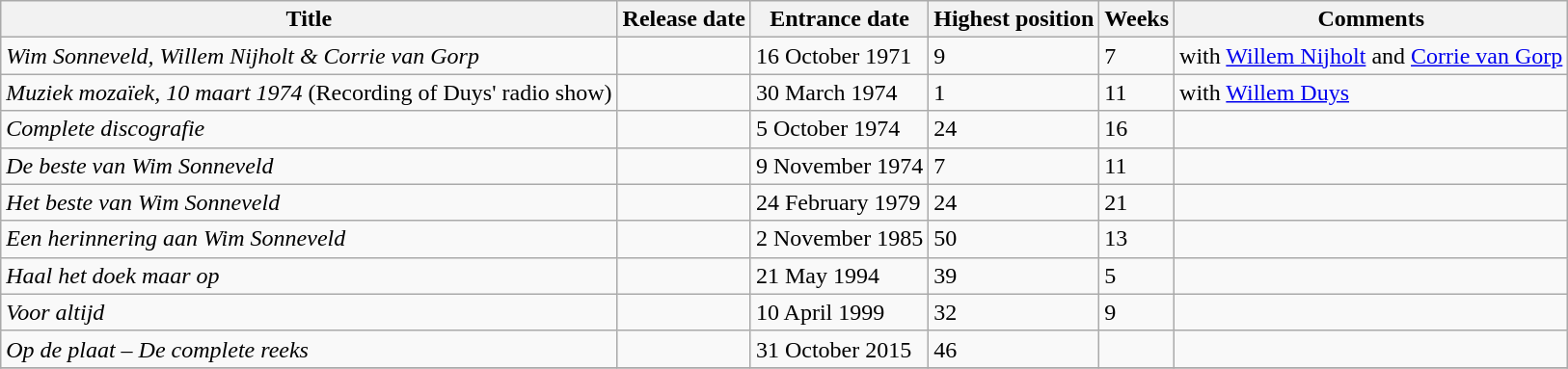<table class=wikitable>
<tr>
<th>Title</th>
<th>Release date</th>
<th>Entrance date</th>
<th>Highest position</th>
<th>Weeks</th>
<th>Comments</th>
</tr>
<tr>
<td><em>Wim Sonneveld, Willem Nijholt & Corrie van Gorp</em></td>
<td></td>
<td>16 October 1971</td>
<td>9</td>
<td>7</td>
<td>with <a href='#'>Willem Nijholt</a> and <a href='#'>Corrie van Gorp</a></td>
</tr>
<tr>
<td><em>Muziek mozaïek, 10 maart 1974</em> (Recording of Duys' radio show)</td>
<td></td>
<td>30 March 1974</td>
<td>1</td>
<td>11</td>
<td>with <a href='#'>Willem Duys</a></td>
</tr>
<tr>
<td><em>Complete discografie</em></td>
<td></td>
<td>5 October 1974</td>
<td>24</td>
<td>16</td>
<td></td>
</tr>
<tr>
<td><em>De beste van Wim Sonneveld</em></td>
<td></td>
<td>9 November 1974</td>
<td>7</td>
<td>11</td>
<td></td>
</tr>
<tr>
<td><em>Het beste van Wim Sonneveld</em></td>
<td></td>
<td>24 February 1979</td>
<td>24</td>
<td>21</td>
<td></td>
</tr>
<tr>
<td><em>Een herinnering aan Wim Sonneveld</em></td>
<td></td>
<td>2 November 1985</td>
<td>50</td>
<td>13</td>
<td></td>
</tr>
<tr>
<td><em>Haal het doek maar op</em></td>
<td></td>
<td>21 May 1994</td>
<td>39</td>
<td>5</td>
<td></td>
</tr>
<tr>
<td><em>Voor altijd</em></td>
<td></td>
<td>10 April 1999</td>
<td>32</td>
<td>9</td>
<td></td>
</tr>
<tr>
<td><em>Op de plaat – De complete reeks</em></td>
<td></td>
<td>31 October 2015</td>
<td>46</td>
<td></td>
<td></td>
</tr>
<tr>
</tr>
</table>
